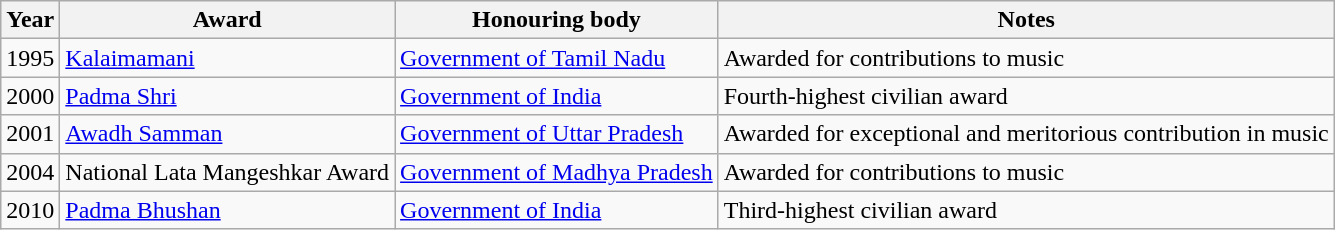<table class="wikitable">
<tr>
<th>Year</th>
<th>Award</th>
<th>Honouring body</th>
<th>Notes</th>
</tr>
<tr>
<td>1995</td>
<td><a href='#'>Kalaimamani</a></td>
<td><a href='#'>Government of Tamil Nadu</a></td>
<td>Awarded for contributions to music</td>
</tr>
<tr>
<td>2000</td>
<td><a href='#'>Padma Shri</a></td>
<td><a href='#'>Government of India</a></td>
<td>Fourth-highest civilian award</td>
</tr>
<tr>
<td>2001</td>
<td><a href='#'>Awadh Samman</a></td>
<td><a href='#'>Government of Uttar Pradesh</a></td>
<td>Awarded for exceptional and meritorious contribution in music</td>
</tr>
<tr>
<td>2004</td>
<td>National Lata Mangeshkar Award</td>
<td><a href='#'>Government of Madhya Pradesh</a></td>
<td>Awarded for contributions to music</td>
</tr>
<tr>
<td>2010</td>
<td><a href='#'>Padma Bhushan</a></td>
<td><a href='#'>Government of India</a></td>
<td>Third-highest civilian award</td>
</tr>
</table>
